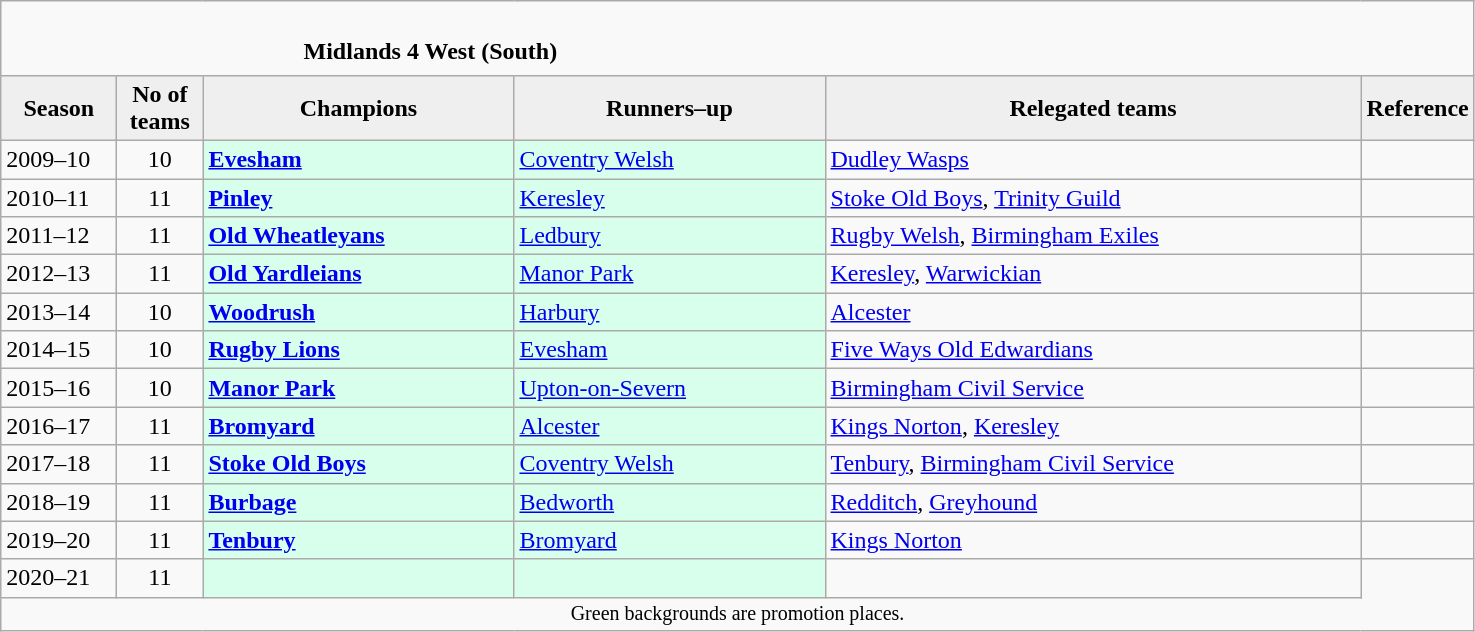<table class="wikitable" style="text-align: left;">
<tr>
<td colspan="11" cellpadding="0" cellspacing="0"><br><table border="0" style="width:100%;" cellpadding="0" cellspacing="0">
<tr>
<td style="width:20%; border:0;"></td>
<td style="border:0;"><strong>Midlands 4 West (South)</strong></td>
<td style="width:20%; border:0;"></td>
</tr>
</table>
</td>
</tr>
<tr>
<th style="background:#efefef; width:70px;">Season</th>
<th style="background:#efefef; width:50px;">No of teams</th>
<th style="background:#efefef; width:200px;">Champions</th>
<th style="background:#efefef; width:200px;">Runners–up</th>
<th style="background:#efefef; width:350px;">Relegated teams</th>
<th style="background:#efefef; width:50px;">Reference</th>
</tr>
<tr align=left>
<td>2009–10</td>
<td style="text-align: center;">10</td>
<td style="background:#d8ffeb;"><strong><a href='#'>Evesham</a></strong></td>
<td style="background:#d8ffeb;"><a href='#'>Coventry Welsh</a></td>
<td><a href='#'>Dudley Wasps</a></td>
<td></td>
</tr>
<tr>
<td>2010–11</td>
<td style="text-align: center;">11</td>
<td style="background:#d8ffeb;"><strong><a href='#'>Pinley</a></strong></td>
<td style="background:#d8ffeb;"><a href='#'>Keresley</a></td>
<td><a href='#'>Stoke Old Boys</a>, <a href='#'>Trinity Guild</a></td>
<td></td>
</tr>
<tr>
<td>2011–12</td>
<td style="text-align: center;">11</td>
<td style="background:#d8ffeb;"><strong><a href='#'>Old Wheatleyans</a></strong></td>
<td style="background:#d8ffeb;"><a href='#'>Ledbury</a></td>
<td><a href='#'>Rugby Welsh</a>, <a href='#'>Birmingham Exiles</a></td>
<td></td>
</tr>
<tr>
<td>2012–13</td>
<td style="text-align: center;">11</td>
<td style="background:#d8ffeb;"><strong><a href='#'>Old Yardleians</a></strong></td>
<td style="background:#d8ffeb;"><a href='#'>Manor Park</a></td>
<td><a href='#'>Keresley</a>, <a href='#'>Warwickian</a></td>
<td></td>
</tr>
<tr>
<td>2013–14</td>
<td style="text-align: center;">10</td>
<td style="background:#d8ffeb;"><strong><a href='#'>Woodrush</a></strong></td>
<td style="background:#d8ffeb;"><a href='#'>Harbury</a></td>
<td><a href='#'>Alcester</a></td>
<td></td>
</tr>
<tr>
<td>2014–15</td>
<td style="text-align: center;">10</td>
<td style="background:#d8ffeb;"><strong><a href='#'>Rugby Lions</a></strong></td>
<td style="background:#d8ffeb;"><a href='#'>Evesham</a></td>
<td><a href='#'>Five Ways Old Edwardians</a></td>
<td></td>
</tr>
<tr>
<td>2015–16</td>
<td style="text-align: center;">10</td>
<td style="background:#d8ffeb;"><strong><a href='#'>Manor Park</a></strong></td>
<td style="background:#d8ffeb;"><a href='#'>Upton-on-Severn</a></td>
<td><a href='#'>Birmingham Civil Service</a></td>
<td></td>
</tr>
<tr>
<td>2016–17</td>
<td style="text-align: center;">11</td>
<td style="background:#d8ffeb;"><strong><a href='#'>Bromyard</a></strong></td>
<td style="background:#d8ffeb;"><a href='#'>Alcester</a></td>
<td><a href='#'>Kings Norton</a>, <a href='#'>Keresley</a></td>
<td></td>
</tr>
<tr>
<td>2017–18</td>
<td style="text-align: center;">11</td>
<td style="background:#d8ffeb;"><strong><a href='#'>Stoke Old Boys</a></strong></td>
<td style="background:#d8ffeb;"><a href='#'>Coventry Welsh</a></td>
<td><a href='#'>Tenbury</a>, <a href='#'>Birmingham Civil Service</a></td>
<td></td>
</tr>
<tr>
<td>2018–19</td>
<td style="text-align: center;">11</td>
<td style="background:#d8ffeb;"><strong><a href='#'>Burbage</a></strong></td>
<td style="background:#d8ffeb;"><a href='#'>Bedworth</a></td>
<td><a href='#'>Redditch</a>, <a href='#'>Greyhound</a></td>
<td></td>
</tr>
<tr>
<td>2019–20</td>
<td style="text-align: center;">11</td>
<td style="background:#d8ffeb;"><strong><a href='#'>Tenbury</a></strong></td>
<td style="background:#d8ffeb;"><a href='#'>Bromyard</a></td>
<td><a href='#'>Kings Norton</a></td>
<td></td>
</tr>
<tr>
<td>2020–21</td>
<td style="text-align: center;">11</td>
<td style="background:#d8ffeb;"></td>
<td style="background:#d8ffeb;"></td>
<td></td>
</tr>
<tr>
<td colspan="15"  style="border:0; font-size:smaller; text-align:center;">Green backgrounds are promotion places.</td>
</tr>
</table>
